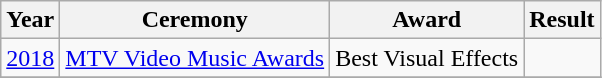<table class="wikitable plainrowheaders">
<tr>
<th>Year</th>
<th>Ceremony</th>
<th>Award</th>
<th>Result</th>
</tr>
<tr>
<td><a href='#'>2018</a></td>
<td><a href='#'>MTV Video Music Awards</a></td>
<td>Best Visual Effects</td>
<td></td>
</tr>
<tr>
</tr>
</table>
